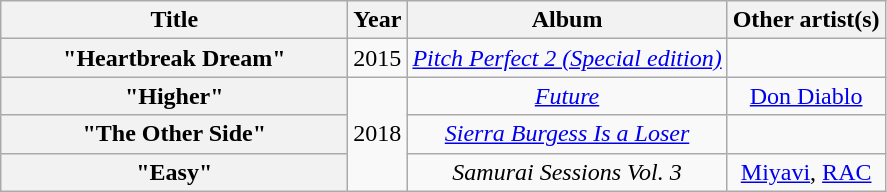<table class="wikitable plainrowheaders" style="text-align:center;">
<tr>
<th scope="col" style="width:14em;">Title</th>
<th scope="col">Year</th>
<th scope="col">Album</th>
<th scope="col">Other artist(s)</th>
</tr>
<tr>
<th scope="row">"Heartbreak Dream"</th>
<td>2015</td>
<td><em><a href='#'>Pitch Perfect 2 (Special edition)</a></em></td>
<td></td>
</tr>
<tr>
<th scope="row">"Higher"</th>
<td rowspan="3">2018</td>
<td><em><a href='#'>Future</a></em></td>
<td><a href='#'>Don Diablo</a></td>
</tr>
<tr>
<th scope="row">"The Other Side"</th>
<td><em><a href='#'>Sierra Burgess Is a Loser</a></em></td>
<td></td>
</tr>
<tr>
<th scope="row">"Easy"</th>
<td><em>Samurai Sessions Vol. 3</em></td>
<td><a href='#'>Miyavi</a>, <a href='#'>RAC</a></td>
</tr>
</table>
